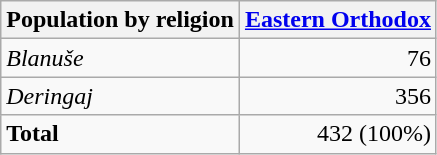<table class="wikitable sortable">
<tr>
<th>Population by religion</th>
<th><a href='#'>Eastern Orthodox</a></th>
</tr>
<tr>
<td><em>Blanuše</em></td>
<td align="right">76</td>
</tr>
<tr>
<td><em>Deringaj</em></td>
<td align="right">356</td>
</tr>
<tr>
<td><strong>Total</strong></td>
<td align="right">432 (100%)</td>
</tr>
</table>
